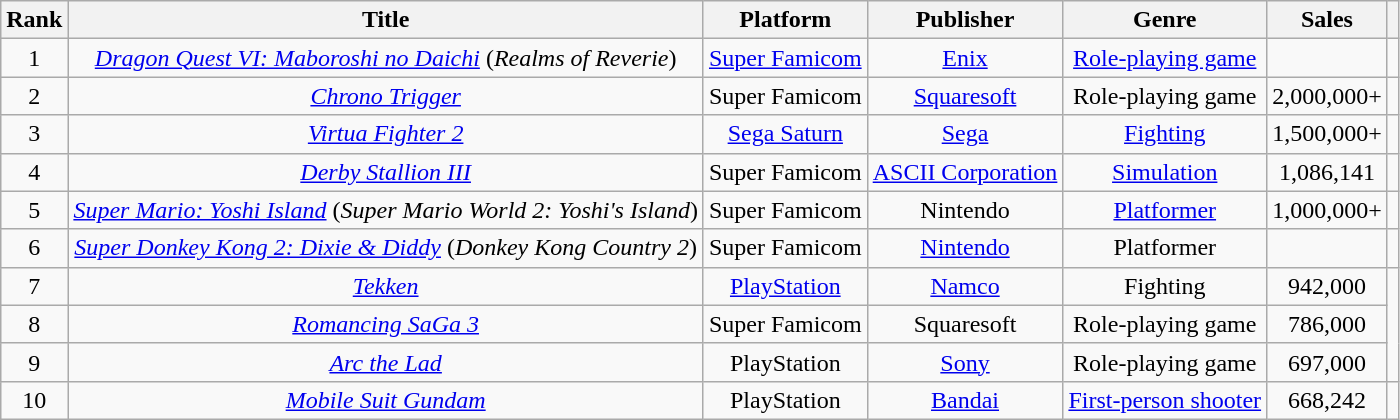<table class="wikitable sortable" style="text-align:center">
<tr>
<th>Rank</th>
<th>Title</th>
<th>Platform</th>
<th>Publisher</th>
<th>Genre</th>
<th>Sales</th>
<th class="unsortable"></th>
</tr>
<tr>
<td>1</td>
<td><em><a href='#'>Dragon Quest VI: Maboroshi no Daichi</a></em> (<em>Realms of Reverie</em>)</td>
<td><a href='#'>Super Famicom</a></td>
<td><a href='#'>Enix</a></td>
<td><a href='#'>Role-playing game</a></td>
<td></td>
<td></td>
</tr>
<tr>
<td>2</td>
<td><em><a href='#'>Chrono Trigger</a></em></td>
<td>Super Famicom</td>
<td><a href='#'>Squaresoft</a></td>
<td>Role-playing game</td>
<td>2,000,000+</td>
<td></td>
</tr>
<tr>
<td>3</td>
<td><em><a href='#'>Virtua Fighter 2</a></em></td>
<td><a href='#'>Sega Saturn</a></td>
<td><a href='#'>Sega</a></td>
<td><a href='#'>Fighting</a></td>
<td>1,500,000+</td>
<td></td>
</tr>
<tr>
<td>4</td>
<td><em><a href='#'>Derby Stallion III</a></em></td>
<td>Super Famicom</td>
<td><a href='#'>ASCII Corporation</a></td>
<td><a href='#'>Simulation</a></td>
<td>1,086,141</td>
<td></td>
</tr>
<tr>
<td>5</td>
<td><em><a href='#'>Super Mario: Yoshi Island</a></em> (<em>Super Mario World 2: Yoshi's Island</em>)</td>
<td>Super Famicom</td>
<td>Nintendo</td>
<td><a href='#'>Platformer</a></td>
<td>1,000,000+</td>
<td></td>
</tr>
<tr>
<td>6</td>
<td><em><a href='#'>Super Donkey Kong 2: Dixie & Diddy</a></em> (<em>Donkey Kong Country 2</em>)</td>
<td>Super Famicom</td>
<td><a href='#'>Nintendo</a></td>
<td>Platformer</td>
<td></td>
<td></td>
</tr>
<tr>
<td>7</td>
<td><em><a href='#'>Tekken</a></em></td>
<td><a href='#'>PlayStation</a></td>
<td><a href='#'>Namco</a></td>
<td>Fighting</td>
<td>942,000</td>
<td rowspan="3"></td>
</tr>
<tr>
<td>8</td>
<td><em><a href='#'>Romancing SaGa 3</a></em></td>
<td>Super Famicom</td>
<td>Squaresoft</td>
<td>Role-playing game</td>
<td>786,000</td>
</tr>
<tr>
<td>9</td>
<td><em><a href='#'>Arc the Lad</a></em></td>
<td>PlayStation</td>
<td><a href='#'>Sony</a></td>
<td>Role-playing game</td>
<td>697,000</td>
</tr>
<tr>
<td>10</td>
<td><em><a href='#'>Mobile Suit Gundam</a></em></td>
<td>PlayStation</td>
<td><a href='#'>Bandai</a></td>
<td><a href='#'>First-person shooter</a></td>
<td>668,242</td>
<td></td>
</tr>
</table>
